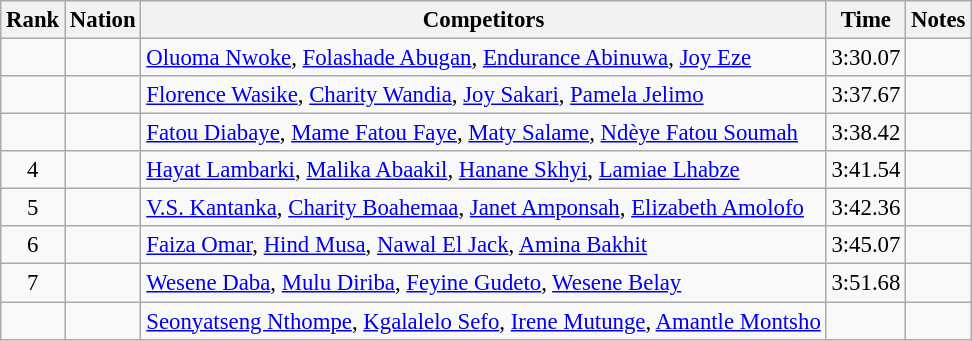<table class="wikitable sortable" style="text-align:center; font-size:95%">
<tr>
<th>Rank</th>
<th>Nation</th>
<th>Competitors</th>
<th>Time</th>
<th>Notes</th>
</tr>
<tr>
<td></td>
<td align=left></td>
<td align=left><a href='#'>Oluoma Nwoke</a>, <a href='#'>Folashade Abugan</a>, <a href='#'>Endurance Abinuwa</a>, <a href='#'>Joy Eze</a></td>
<td>3:30.07</td>
<td></td>
</tr>
<tr>
<td></td>
<td align=left></td>
<td align=left><a href='#'>Florence Wasike</a>, <a href='#'>Charity Wandia</a>, <a href='#'>Joy Sakari</a>, <a href='#'>Pamela Jelimo</a></td>
<td>3:37.67</td>
<td></td>
</tr>
<tr>
<td></td>
<td align=left></td>
<td align=left><a href='#'>Fatou Diabaye</a>, <a href='#'>Mame Fatou Faye</a>, <a href='#'>Maty Salame</a>, <a href='#'>Ndèye Fatou Soumah</a></td>
<td>3:38.42</td>
<td></td>
</tr>
<tr>
<td>4</td>
<td align=left></td>
<td align=left><a href='#'>Hayat Lambarki</a>, <a href='#'>Malika Abaakil</a>, <a href='#'>Hanane Skhyi</a>, <a href='#'>Lamiae Lhabze</a></td>
<td>3:41.54</td>
<td></td>
</tr>
<tr>
<td>5</td>
<td align=left></td>
<td align=left><a href='#'>V.S. Kantanka</a>, <a href='#'>Charity Boahemaa</a>, <a href='#'>Janet Amponsah</a>, <a href='#'>Elizabeth Amolofo</a></td>
<td>3:42.36</td>
<td></td>
</tr>
<tr>
<td>6</td>
<td align=left></td>
<td align=left><a href='#'>Faiza Omar</a>, <a href='#'>Hind Musa</a>, <a href='#'>Nawal El Jack</a>, <a href='#'>Amina Bakhit</a></td>
<td>3:45.07</td>
<td></td>
</tr>
<tr>
<td>7</td>
<td align=left></td>
<td align=left><a href='#'>Wesene Daba</a>, <a href='#'>Mulu Diriba</a>, <a href='#'>Feyine Gudeto</a>, <a href='#'>Wesene Belay</a></td>
<td>3:51.68</td>
<td></td>
</tr>
<tr>
<td></td>
<td align=left></td>
<td align=left><a href='#'>Seonyatseng Nthompe</a>, <a href='#'>Kgalalelo Sefo</a>, <a href='#'>Irene Mutunge</a>, <a href='#'>Amantle Montsho</a></td>
<td></td>
<td></td>
</tr>
</table>
